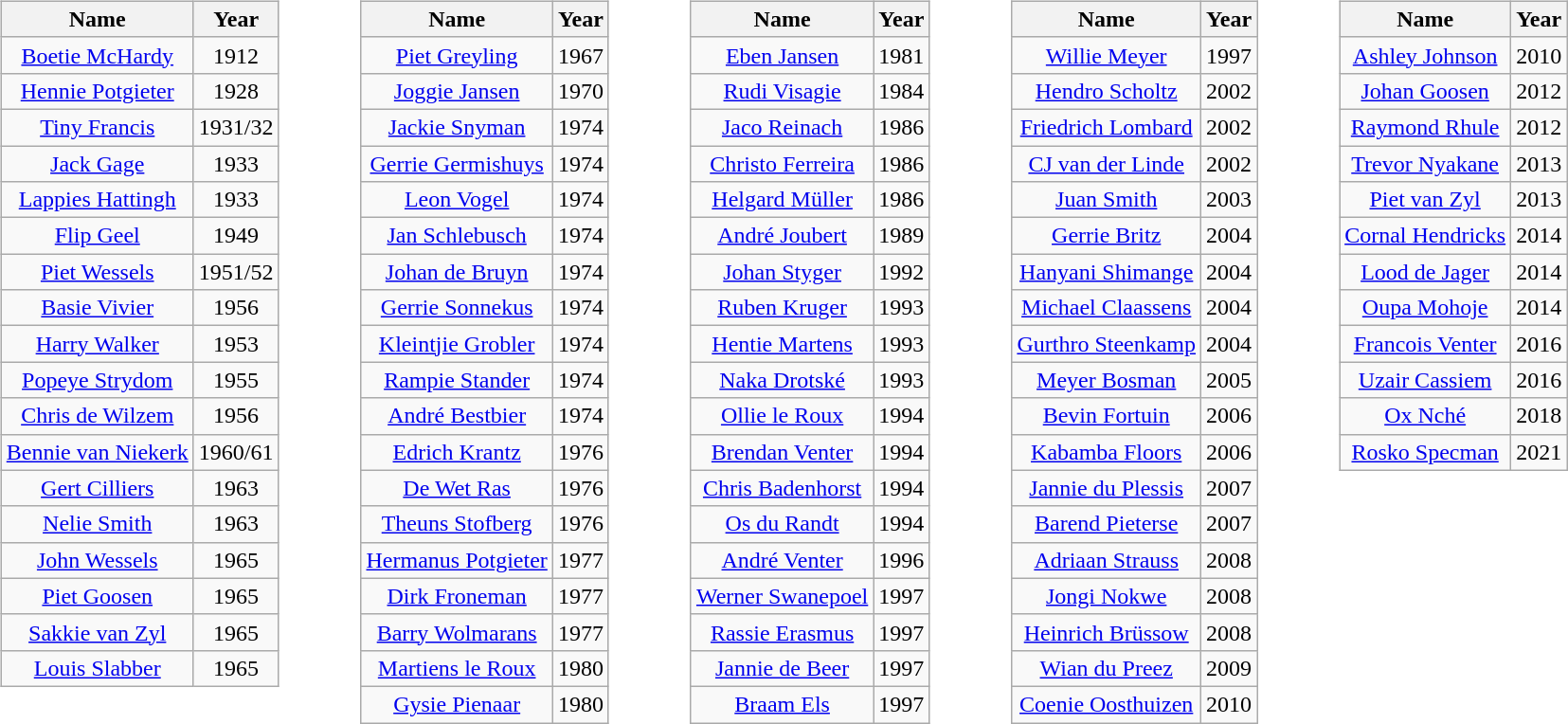<table>
<tr>
<td valign="top"><br><table class="wikitable" style="text-align:center">
<tr>
<th>Name</th>
<th>Year</th>
</tr>
<tr>
<td><a href='#'>Boetie McHardy</a></td>
<td>1912</td>
</tr>
<tr>
<td><a href='#'>Hennie Potgieter</a></td>
<td>1928</td>
</tr>
<tr>
<td><a href='#'>Tiny Francis</a></td>
<td>1931/32</td>
</tr>
<tr>
<td><a href='#'>Jack Gage</a></td>
<td>1933</td>
</tr>
<tr>
<td><a href='#'>Lappies Hattingh</a></td>
<td>1933</td>
</tr>
<tr>
<td><a href='#'>Flip Geel</a></td>
<td>1949</td>
</tr>
<tr>
<td><a href='#'>Piet Wessels</a></td>
<td>1951/52</td>
</tr>
<tr>
<td><a href='#'>Basie Vivier</a></td>
<td>1956</td>
</tr>
<tr>
<td><a href='#'>Harry Walker</a></td>
<td>1953</td>
</tr>
<tr>
<td><a href='#'>Popeye Strydom</a></td>
<td>1955</td>
</tr>
<tr>
<td><a href='#'>Chris de Wilzem</a></td>
<td>1956</td>
</tr>
<tr>
<td><a href='#'>Bennie van Niekerk</a></td>
<td>1960/61</td>
</tr>
<tr>
<td><a href='#'>Gert Cilliers</a></td>
<td>1963</td>
</tr>
<tr>
<td><a href='#'>Nelie Smith</a></td>
<td>1963</td>
</tr>
<tr>
<td><a href='#'>John Wessels</a></td>
<td>1965</td>
</tr>
<tr>
<td><a href='#'>Piet Goosen</a></td>
<td>1965</td>
</tr>
<tr>
<td><a href='#'>Sakkie van Zyl</a></td>
<td>1965</td>
</tr>
<tr>
<td><a href='#'>Louis Slabber</a></td>
<td>1965</td>
</tr>
</table>
</td>
<td width="33"> </td>
<td valign="top"><br><table class="wikitable" style="text-align:center">
<tr>
<th>Name</th>
<th>Year</th>
</tr>
<tr>
<td><a href='#'>Piet Greyling</a></td>
<td>1967</td>
</tr>
<tr>
<td><a href='#'>Joggie Jansen</a></td>
<td>1970</td>
</tr>
<tr>
<td><a href='#'>Jackie Snyman</a></td>
<td>1974</td>
</tr>
<tr>
<td><a href='#'>Gerrie Germishuys</a></td>
<td>1974</td>
</tr>
<tr>
<td><a href='#'>Leon Vogel</a></td>
<td>1974</td>
</tr>
<tr>
<td><a href='#'>Jan Schlebusch</a></td>
<td>1974</td>
</tr>
<tr>
<td><a href='#'>Johan de Bruyn</a></td>
<td>1974</td>
</tr>
<tr>
<td><a href='#'>Gerrie Sonnekus</a></td>
<td>1974</td>
</tr>
<tr>
<td><a href='#'>Kleintjie Grobler</a></td>
<td>1974</td>
</tr>
<tr>
<td><a href='#'>Rampie Stander</a></td>
<td>1974</td>
</tr>
<tr>
<td><a href='#'>André Bestbier</a></td>
<td>1974</td>
</tr>
<tr>
<td><a href='#'>Edrich Krantz</a></td>
<td>1976</td>
</tr>
<tr>
<td><a href='#'>De Wet Ras</a></td>
<td>1976</td>
</tr>
<tr>
<td><a href='#'>Theuns Stofberg</a></td>
<td>1976</td>
</tr>
<tr>
<td><a href='#'>Hermanus Potgieter</a></td>
<td>1977</td>
</tr>
<tr>
<td><a href='#'>Dirk Froneman</a></td>
<td>1977</td>
</tr>
<tr>
<td><a href='#'>Barry Wolmarans</a></td>
<td>1977</td>
</tr>
<tr>
<td><a href='#'>Martiens le Roux</a></td>
<td>1980</td>
</tr>
<tr>
<td><a href='#'>Gysie Pienaar</a></td>
<td>1980</td>
</tr>
</table>
</td>
<td width="33"> </td>
<td valign="top"><br><table class="wikitable" style="text-align:center">
<tr>
<th>Name</th>
<th>Year</th>
</tr>
<tr>
<td><a href='#'>Eben Jansen</a></td>
<td>1981</td>
</tr>
<tr>
<td><a href='#'>Rudi Visagie</a></td>
<td>1984</td>
</tr>
<tr>
<td><a href='#'>Jaco Reinach</a></td>
<td>1986</td>
</tr>
<tr>
<td><a href='#'>Christo Ferreira</a></td>
<td>1986</td>
</tr>
<tr>
<td><a href='#'>Helgard Müller</a></td>
<td>1986</td>
</tr>
<tr>
<td><a href='#'>André Joubert</a></td>
<td>1989</td>
</tr>
<tr>
<td><a href='#'>Johan Styger</a></td>
<td>1992</td>
</tr>
<tr>
<td><a href='#'>Ruben Kruger</a></td>
<td>1993</td>
</tr>
<tr>
<td><a href='#'>Hentie Martens</a></td>
<td>1993</td>
</tr>
<tr>
<td><a href='#'>Naka Drotské</a></td>
<td>1993</td>
</tr>
<tr>
<td><a href='#'>Ollie le Roux</a></td>
<td>1994</td>
</tr>
<tr>
<td><a href='#'>Brendan Venter</a></td>
<td>1994</td>
</tr>
<tr>
<td><a href='#'>Chris Badenhorst</a></td>
<td>1994</td>
</tr>
<tr>
<td><a href='#'>Os du Randt</a></td>
<td>1994</td>
</tr>
<tr>
<td><a href='#'>André Venter</a></td>
<td>1996</td>
</tr>
<tr>
<td><a href='#'>Werner Swanepoel</a></td>
<td>1997</td>
</tr>
<tr>
<td><a href='#'>Rassie Erasmus</a></td>
<td>1997</td>
</tr>
<tr>
<td><a href='#'>Jannie de Beer</a></td>
<td>1997</td>
</tr>
<tr>
<td><a href='#'>Braam Els</a></td>
<td>1997</td>
</tr>
</table>
</td>
<td width="33"> </td>
<td valign="top"><br><table class="wikitable" style="text-align:center">
<tr>
<th>Name</th>
<th>Year</th>
</tr>
<tr>
<td><a href='#'>Willie Meyer</a></td>
<td>1997</td>
</tr>
<tr>
<td><a href='#'>Hendro Scholtz</a></td>
<td>2002</td>
</tr>
<tr>
<td><a href='#'>Friedrich Lombard</a></td>
<td>2002</td>
</tr>
<tr>
<td><a href='#'>CJ van der Linde</a></td>
<td>2002</td>
</tr>
<tr>
<td><a href='#'>Juan Smith</a></td>
<td>2003</td>
</tr>
<tr>
<td><a href='#'>Gerrie Britz</a></td>
<td>2004</td>
</tr>
<tr>
<td><a href='#'>Hanyani Shimange</a></td>
<td>2004</td>
</tr>
<tr>
<td><a href='#'>Michael Claassens</a></td>
<td>2004</td>
</tr>
<tr>
<td><a href='#'>Gurthro Steenkamp</a></td>
<td>2004</td>
</tr>
<tr>
<td><a href='#'>Meyer Bosman</a></td>
<td>2005</td>
</tr>
<tr>
<td><a href='#'>Bevin Fortuin</a></td>
<td>2006</td>
</tr>
<tr>
<td><a href='#'>Kabamba Floors</a></td>
<td>2006</td>
</tr>
<tr>
<td><a href='#'>Jannie du Plessis</a></td>
<td>2007</td>
</tr>
<tr>
<td><a href='#'>Barend Pieterse</a></td>
<td>2007</td>
</tr>
<tr>
<td><a href='#'>Adriaan Strauss</a></td>
<td>2008</td>
</tr>
<tr>
<td><a href='#'>Jongi Nokwe</a></td>
<td>2008</td>
</tr>
<tr>
<td><a href='#'>Heinrich Brüssow</a></td>
<td>2008</td>
</tr>
<tr>
<td><a href='#'>Wian du Preez</a></td>
<td>2009</td>
</tr>
<tr>
<td><a href='#'>Coenie Oosthuizen</a></td>
<td>2010</td>
</tr>
</table>
</td>
<td width="33"> </td>
<td valign="top"><br><table class="wikitable" style="text-align:center">
<tr>
<th>Name</th>
<th>Year</th>
</tr>
<tr>
<td><a href='#'>Ashley Johnson</a></td>
<td>2010</td>
</tr>
<tr>
<td><a href='#'>Johan Goosen</a></td>
<td>2012</td>
</tr>
<tr>
<td><a href='#'>Raymond Rhule</a></td>
<td>2012</td>
</tr>
<tr>
<td><a href='#'>Trevor Nyakane</a></td>
<td>2013</td>
</tr>
<tr>
<td><a href='#'>Piet van Zyl</a></td>
<td>2013</td>
</tr>
<tr>
<td><a href='#'>Cornal Hendricks</a></td>
<td>2014</td>
</tr>
<tr>
<td><a href='#'>Lood de Jager</a></td>
<td>2014</td>
</tr>
<tr>
<td><a href='#'>Oupa Mohoje</a></td>
<td>2014</td>
</tr>
<tr>
<td><a href='#'>Francois Venter</a></td>
<td>2016</td>
</tr>
<tr>
<td><a href='#'>Uzair Cassiem</a></td>
<td>2016</td>
</tr>
<tr>
<td><a href='#'>Ox Nché</a></td>
<td>2018</td>
</tr>
<tr>
<td><a href='#'>Rosko Specman</a></td>
<td>2021</td>
</tr>
</table>
</td>
</tr>
</table>
